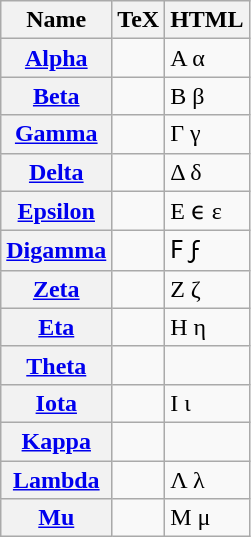<table class="wikitable plainrowheaders">
<tr>
<th scope="col">Name</th>
<th scope="col">TeX</th>
<th scope="col">HTML</th>
</tr>
<tr>
<th scope="row"><a href='#'>Alpha</a></th>
<td></td>
<td>Α α</td>
</tr>
<tr>
<th scope="row"><a href='#'>Beta</a></th>
<td></td>
<td>Β β</td>
</tr>
<tr>
<th scope="row"><a href='#'>Gamma</a></th>
<td></td>
<td>Γ γ</td>
</tr>
<tr>
<th scope="row"><a href='#'>Delta</a></th>
<td></td>
<td>Δ δ</td>
</tr>
<tr>
<th scope="row"><a href='#'>Epsilon</a></th>
<td></td>
<td>Ε ϵ ε</td>
</tr>
<tr>
<th scope="row"><a href='#'>Digamma</a></th>
<td></td>
<td>Ϝ ϝ</td>
</tr>
<tr>
<th scope="row"><a href='#'>Zeta</a></th>
<td></td>
<td>Ζ ζ</td>
</tr>
<tr>
<th scope="row"><a href='#'>Eta</a></th>
<td></td>
<td>Η η</td>
</tr>
<tr>
<th scope="row"><a href='#'>Theta</a></th>
<td></td>
<td></td>
</tr>
<tr>
<th scope="row"><a href='#'>Iota</a></th>
<td></td>
<td>Ι ι</td>
</tr>
<tr>
<th scope="row"><a href='#'>Kappa</a></th>
<td></td>
<td></td>
</tr>
<tr>
<th scope="row"><a href='#'>Lambda</a></th>
<td></td>
<td>Λ λ</td>
</tr>
<tr>
<th scope="row"><a href='#'>Mu</a></th>
<td></td>
<td>Μ μ</td>
</tr>
</table>
